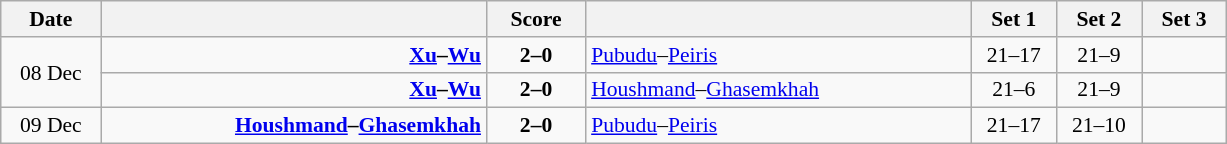<table class="wikitable" style="text-align: center; font-size:90% ">
<tr>
<th width="60">Date</th>
<th align="right" width="250"></th>
<th width="60">Score</th>
<th align="left" width="250"></th>
<th width="50">Set 1</th>
<th width="50">Set 2</th>
<th width="50">Set 3</th>
</tr>
<tr>
<td rowspan=2>08 Dec</td>
<td align=right><strong><a href='#'>Xu</a>–<a href='#'>Wu</a> </strong></td>
<td align=center><strong>2–0</strong></td>
<td align=left> <a href='#'>Pubudu</a>–<a href='#'>Peiris</a></td>
<td>21–17</td>
<td>21–9</td>
<td></td>
</tr>
<tr>
<td align=right><strong><a href='#'>Xu</a>–<a href='#'>Wu</a> </strong></td>
<td align=center><strong>2–0</strong></td>
<td align=left> <a href='#'>Houshmand</a>–<a href='#'>Ghasemkhah</a></td>
<td>21–6</td>
<td>21–9</td>
<td></td>
</tr>
<tr>
<td>09 Dec</td>
<td align=right><strong><a href='#'>Houshmand</a>–<a href='#'>Ghasemkhah</a> </strong></td>
<td align=center><strong>2–0</strong></td>
<td align=left> <a href='#'>Pubudu</a>–<a href='#'>Peiris</a></td>
<td>21–17</td>
<td>21–10</td>
<td></td>
</tr>
</table>
